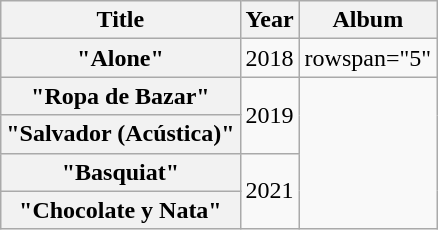<table class="wikitable plainrowheaders" style="text-align:center;">
<tr>
<th scope="col">Title</th>
<th scope="col">Year</th>
<th scope="col">Album</th>
</tr>
<tr>
<th scope="row">"Alone"<br></th>
<td>2018</td>
<td>rowspan="5" </td>
</tr>
<tr>
<th scope="row">"Ropa de Bazar"<br></th>
<td rowspan="2">2019</td>
</tr>
<tr>
<th scope="row">"Salvador (Acústica)"<br></th>
</tr>
<tr>
<th scope="row">"Basquiat"<br></th>
<td rowspan="2">2021</td>
</tr>
<tr>
<th scope="row">"Chocolate y Nata"<br></th>
</tr>
</table>
